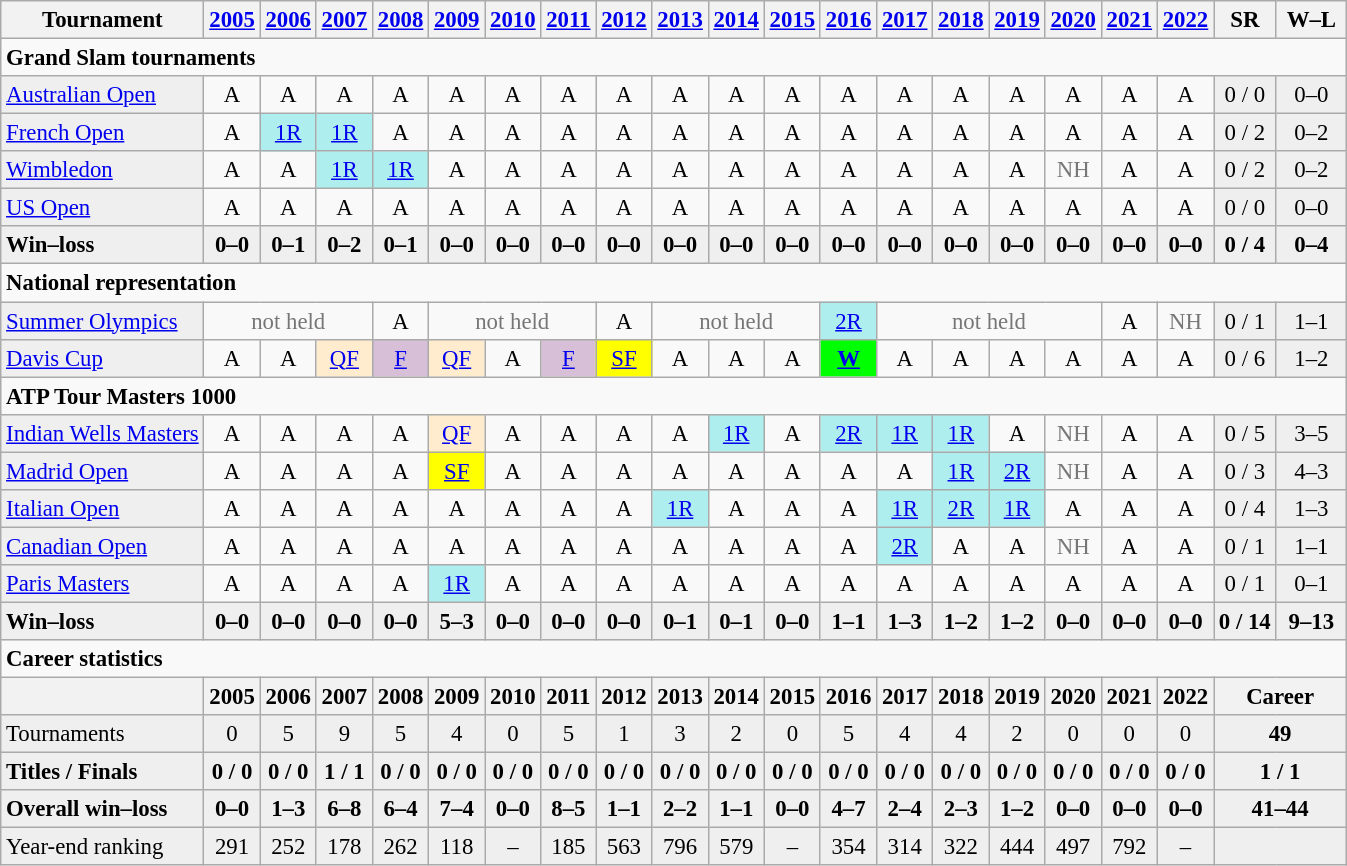<table class="wikitable nowrap" style=text-align:center;font-size:95%>
<tr>
<th>Tournament</th>
<th><a href='#'>2005</a></th>
<th><a href='#'>2006</a></th>
<th><a href='#'>2007</a></th>
<th><a href='#'>2008</a></th>
<th><a href='#'>2009</a></th>
<th><a href='#'>2010</a></th>
<th><a href='#'>2011</a></th>
<th><a href='#'>2012</a></th>
<th><a href='#'>2013</a></th>
<th><a href='#'>2014</a></th>
<th><a href='#'>2015</a></th>
<th><a href='#'>2016</a></th>
<th><a href='#'>2017</a></th>
<th><a href='#'>2018</a></th>
<th><a href='#'>2019</a></th>
<th><a href='#'>2020</a></th>
<th><a href='#'>2021</a></th>
<th><a href='#'>2022</a></th>
<th>SR</th>
<th width=40>W–L</th>
</tr>
<tr>
<td colspan="21" align="left"><strong>Grand Slam tournaments</strong></td>
</tr>
<tr>
<td style=background:#efefef;text-align:left><a href='#'>Australian Open</a></td>
<td>A</td>
<td>A</td>
<td>A</td>
<td>A</td>
<td>A</td>
<td>A</td>
<td>A</td>
<td>A</td>
<td>A</td>
<td>A</td>
<td>A</td>
<td>A</td>
<td>A</td>
<td>A</td>
<td>A</td>
<td>A</td>
<td>A</td>
<td>A</td>
<td bgcolor=efefef>0 / 0</td>
<td bgcolor=efefef>0–0</td>
</tr>
<tr>
<td style=background:#efefef;text-align:left><a href='#'>French Open</a></td>
<td>A</td>
<td bgcolor=afeeee><a href='#'>1R</a></td>
<td bgcolor=afeeee><a href='#'>1R</a></td>
<td>A</td>
<td>A</td>
<td>A</td>
<td>A</td>
<td>A</td>
<td>A</td>
<td>A</td>
<td>A</td>
<td>A</td>
<td>A</td>
<td>A</td>
<td>A</td>
<td>A</td>
<td>A</td>
<td>A</td>
<td bgcolor=efefef>0 / 2</td>
<td bgcolor=efefef>0–2</td>
</tr>
<tr>
<td style=background:#efefef;text-align:left><a href='#'>Wimbledon</a></td>
<td>A</td>
<td>A</td>
<td bgcolor=afeeee><a href='#'>1R</a></td>
<td bgcolor=afeeee><a href='#'>1R</a></td>
<td>A</td>
<td>A</td>
<td>A</td>
<td>A</td>
<td>A</td>
<td>A</td>
<td>A</td>
<td>A</td>
<td>A</td>
<td>A</td>
<td>A</td>
<td style=color:#767676>NH</td>
<td>A</td>
<td>A</td>
<td bgcolor=efefef>0 / 2</td>
<td bgcolor=efefef>0–2</td>
</tr>
<tr>
<td style=background:#efefef;text-align:left><a href='#'>US Open</a></td>
<td>A</td>
<td>A</td>
<td>A</td>
<td>A</td>
<td>A</td>
<td>A</td>
<td>A</td>
<td>A</td>
<td>A</td>
<td>A</td>
<td>A</td>
<td>A</td>
<td>A</td>
<td>A</td>
<td>A</td>
<td>A</td>
<td>A</td>
<td>A</td>
<td bgcolor=efefef>0 / 0</td>
<td bgcolor=efefef>0–0</td>
</tr>
<tr style=font-weight:bold;background:#efefef>
<td style=text-align:left>Win–loss</td>
<td>0–0</td>
<td>0–1</td>
<td>0–2</td>
<td>0–1</td>
<td>0–0</td>
<td>0–0</td>
<td>0–0</td>
<td>0–0</td>
<td>0–0</td>
<td>0–0</td>
<td>0–0</td>
<td>0–0</td>
<td>0–0</td>
<td>0–0</td>
<td>0–0</td>
<td>0–0</td>
<td>0–0</td>
<td>0–0</td>
<td>0 / 4</td>
<td>0–4</td>
</tr>
<tr>
<td colspan="21" align="left"><strong>National representation</strong></td>
</tr>
<tr>
<td style=background:#efefef;text-align:left><a href='#'>Summer Olympics</a></td>
<td colspan=3 style=color:#767676>not held</td>
<td>A</td>
<td colspan=3 style=color:#767676>not held</td>
<td>A</td>
<td colspan=3 style=color:#767676>not held</td>
<td bgcolor=afeeee><a href='#'>2R</a></td>
<td colspan=4 style=color:#767676>not held</td>
<td>A</td>
<td style=color:#767676>NH</td>
<td bgcolor=efefef>0 / 1</td>
<td bgcolor=efefef>1–1</td>
</tr>
<tr>
<td style=background:#efefef;text-align:left><a href='#'>Davis Cup</a></td>
<td>A</td>
<td>A</td>
<td bgcolor=ffebcd><a href='#'>QF</a></td>
<td bgcolor=thistle><a href='#'>F</a></td>
<td bgcolor=ffebcd><a href='#'>QF</a></td>
<td>A</td>
<td bgcolor=thistle><a href='#'>F</a></td>
<td bgcolor=yellow><a href='#'>SF</a></td>
<td>A</td>
<td>A</td>
<td>A</td>
<td bgcolor=lime><a href='#'><strong>W</strong></a></td>
<td>A</td>
<td>A</td>
<td>A</td>
<td>A</td>
<td>A</td>
<td>A</td>
<td bgcolor=efefef>0 / 6</td>
<td bgcolor=efefef>1–2</td>
</tr>
<tr>
<td colspan="21" align="left"><strong>ATP Tour Masters 1000</strong></td>
</tr>
<tr>
<td style=background:#efefef;text-align:left><a href='#'>Indian Wells Masters</a></td>
<td>A</td>
<td>A</td>
<td>A</td>
<td>A</td>
<td bgcolor=ffebcd><a href='#'>QF</a></td>
<td>A</td>
<td>A</td>
<td>A</td>
<td>A</td>
<td bgcolor=afeeee><a href='#'>1R</a></td>
<td>A</td>
<td bgcolor=afeeee><a href='#'>2R</a></td>
<td bgcolor=afeeee><a href='#'>1R</a></td>
<td bgcolor=afeeee><a href='#'>1R</a></td>
<td>A</td>
<td style=color:#767676>NH</td>
<td>A</td>
<td>A</td>
<td bgcolor=efefef>0 / 5</td>
<td bgcolor=efefef>3–5</td>
</tr>
<tr>
<td style=background:#efefef;text-align:left><a href='#'>Madrid Open</a></td>
<td>A</td>
<td>A</td>
<td>A</td>
<td>A</td>
<td bgcolor=yellow><a href='#'>SF</a></td>
<td>A</td>
<td>A</td>
<td>A</td>
<td>A</td>
<td>A</td>
<td>A</td>
<td>A</td>
<td>A</td>
<td bgcolor=afeeee><a href='#'>1R</a></td>
<td bgcolor=afeeee><a href='#'>2R</a></td>
<td style=color:#767676>NH</td>
<td>A</td>
<td>A</td>
<td bgcolor=efefef>0 / 3</td>
<td bgcolor=efefef>4–3</td>
</tr>
<tr>
<td style=background:#efefef;text-align:left><a href='#'>Italian Open</a></td>
<td>A</td>
<td>A</td>
<td>A</td>
<td>A</td>
<td>A</td>
<td>A</td>
<td>A</td>
<td>A</td>
<td bgcolor=afeeee><a href='#'>1R</a></td>
<td>A</td>
<td>A</td>
<td>A</td>
<td bgcolor=afeeee><a href='#'>1R</a></td>
<td bgcolor=afeeee><a href='#'>2R</a></td>
<td bgcolor=afeeee><a href='#'>1R</a></td>
<td>A</td>
<td>A</td>
<td>A</td>
<td bgcolor=efefef>0 / 4</td>
<td bgcolor=efefef>1–3</td>
</tr>
<tr>
<td style=background:#efefef;text-align:left><a href='#'>Canadian Open</a></td>
<td>A</td>
<td>A</td>
<td>A</td>
<td>A</td>
<td>A</td>
<td>A</td>
<td>A</td>
<td>A</td>
<td>A</td>
<td>A</td>
<td>A</td>
<td>A</td>
<td bgcolor=afeeee><a href='#'>2R</a></td>
<td>A</td>
<td>A</td>
<td style=color:#767676>NH</td>
<td>A</td>
<td>A</td>
<td bgcolor=efefef>0 / 1</td>
<td bgcolor=efefef>1–1</td>
</tr>
<tr>
<td style=background:#efefef;text-align:left><a href='#'>Paris Masters</a></td>
<td>A</td>
<td>A</td>
<td>A</td>
<td>A</td>
<td bgcolor=afeeee><a href='#'>1R</a></td>
<td>A</td>
<td>A</td>
<td>A</td>
<td>A</td>
<td>A</td>
<td>A</td>
<td>A</td>
<td>A</td>
<td>A</td>
<td>A</td>
<td>A</td>
<td>A</td>
<td>A</td>
<td bgcolor=efefef>0 / 1</td>
<td bgcolor=efefef>0–1</td>
</tr>
<tr style=font-weight:bold;background:#efefef>
<td style=text-align:left>Win–loss</td>
<td>0–0</td>
<td>0–0</td>
<td>0–0</td>
<td>0–0</td>
<td>5–3</td>
<td>0–0</td>
<td>0–0</td>
<td>0–0</td>
<td>0–1</td>
<td>0–1</td>
<td>0–0</td>
<td>1–1</td>
<td>1–3</td>
<td>1–2</td>
<td>1–2</td>
<td>0–0</td>
<td>0–0</td>
<td>0–0</td>
<td>0 / 14</td>
<td>9–13</td>
</tr>
<tr>
<td colspan="21" align="left"><strong>Career statistics</strong></td>
</tr>
<tr>
<th></th>
<th>2005</th>
<th>2006</th>
<th>2007</th>
<th>2008</th>
<th>2009</th>
<th>2010</th>
<th>2011</th>
<th>2012</th>
<th>2013</th>
<th>2014</th>
<th>2015</th>
<th>2016</th>
<th>2017</th>
<th>2018</th>
<th>2019</th>
<th>2020</th>
<th>2021</th>
<th>2022</th>
<th colspan="2">Career</th>
</tr>
<tr style=background:#efefef>
<td align=left>Tournaments</td>
<td>0</td>
<td>5</td>
<td>9</td>
<td>5</td>
<td>4</td>
<td>0</td>
<td>5</td>
<td>1</td>
<td>3</td>
<td>2</td>
<td>0</td>
<td>5</td>
<td>4</td>
<td>4</td>
<td>2</td>
<td>0</td>
<td>0</td>
<td>0</td>
<td colspan="2"><strong>49</strong></td>
</tr>
<tr style=font-weight:bold;background:#efefef>
<td style=text-align:left>Titles / Finals</td>
<td>0 / 0</td>
<td>0 / 0</td>
<td>1 / 1</td>
<td>0 / 0</td>
<td>0 / 0</td>
<td>0 / 0</td>
<td>0 / 0</td>
<td>0 / 0</td>
<td>0 / 0</td>
<td>0 / 0</td>
<td>0 / 0</td>
<td>0 / 0</td>
<td>0 / 0</td>
<td>0 / 0</td>
<td>0 / 0</td>
<td>0 / 0</td>
<td>0 / 0</td>
<td>0 / 0</td>
<td colspan=2>1 / 1</td>
</tr>
<tr style=font-weight:bold;background:#efefef>
<td style=text-align:left>Overall win–loss</td>
<td>0–0</td>
<td>1–3</td>
<td>6–8</td>
<td>6–4</td>
<td>7–4</td>
<td>0–0</td>
<td>8–5</td>
<td>1–1</td>
<td>2–2</td>
<td>1–1</td>
<td>0–0</td>
<td>4–7</td>
<td>2–4</td>
<td>2–3</td>
<td>1–2</td>
<td>0–0</td>
<td>0–0</td>
<td>0–0</td>
<td colspan=2>41–44</td>
</tr>
<tr style=background:#efefef>
<td align=left>Year-end ranking</td>
<td>291</td>
<td>252</td>
<td>178</td>
<td>262</td>
<td>118</td>
<td>–</td>
<td>185</td>
<td>563</td>
<td>796</td>
<td>579</td>
<td>–</td>
<td>354</td>
<td>314</td>
<td>322</td>
<td>444</td>
<td>497</td>
<td>792</td>
<td>–</td>
<td colspan=2><strong></strong></td>
</tr>
</table>
